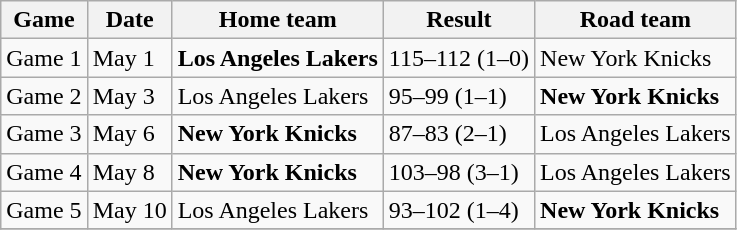<table class="wikitable">
<tr>
<th>Game</th>
<th>Date</th>
<th>Home team</th>
<th>Result</th>
<th>Road team</th>
</tr>
<tr>
<td>Game 1</td>
<td>May 1</td>
<td><strong>Los Angeles Lakers</strong></td>
<td>115–112 (1–0)</td>
<td>New York Knicks</td>
</tr>
<tr>
<td>Game 2</td>
<td>May 3</td>
<td>Los Angeles Lakers</td>
<td>95–99 (1–1)</td>
<td><strong>New York Knicks</strong></td>
</tr>
<tr>
<td>Game 3</td>
<td>May 6</td>
<td><strong>New York Knicks</strong></td>
<td>87–83 (2–1)</td>
<td>Los Angeles Lakers</td>
</tr>
<tr>
<td>Game 4</td>
<td>May 8</td>
<td><strong>New York Knicks</strong></td>
<td>103–98 (3–1)</td>
<td>Los Angeles Lakers</td>
</tr>
<tr>
<td>Game 5</td>
<td>May 10</td>
<td>Los Angeles Lakers</td>
<td>93–102 (1–4)</td>
<td><strong>New York Knicks</strong></td>
</tr>
<tr>
</tr>
</table>
